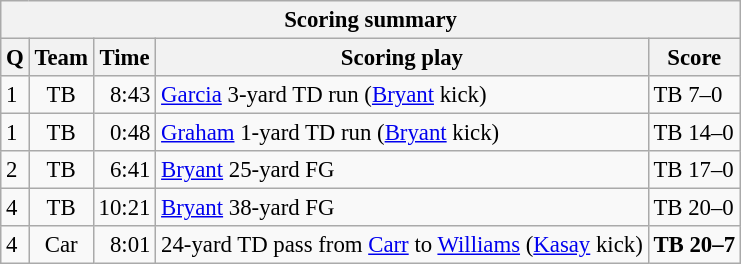<table class="wikitable" style="font-size: 95%;">
<tr>
<th colspan=5>Scoring summary</th>
</tr>
<tr>
<th>Q</th>
<th>Team</th>
<th>Time</th>
<th>Scoring play</th>
<th>Score</th>
</tr>
<tr>
<td>1</td>
<td align=center>TB</td>
<td align=right>8:43</td>
<td><a href='#'>Garcia</a> 3-yard TD run (<a href='#'>Bryant</a> kick)</td>
<td>TB 7–0</td>
</tr>
<tr>
<td>1</td>
<td align=center>TB</td>
<td align=right>0:48</td>
<td><a href='#'>Graham</a> 1-yard TD run (<a href='#'>Bryant</a> kick)</td>
<td>TB 14–0</td>
</tr>
<tr>
<td>2</td>
<td align=center>TB</td>
<td align=right>6:41</td>
<td><a href='#'>Bryant</a> 25-yard FG</td>
<td>TB 17–0</td>
</tr>
<tr>
<td>4</td>
<td align=center>TB</td>
<td align=right>10:21</td>
<td><a href='#'>Bryant</a> 38-yard FG</td>
<td>TB 20–0</td>
</tr>
<tr>
<td>4</td>
<td align=center>Car</td>
<td align=right>8:01</td>
<td>24-yard TD pass from <a href='#'>Carr</a> to <a href='#'>Williams</a> (<a href='#'>Kasay</a> kick)</td>
<td><strong>TB 20–7</strong></td>
</tr>
</table>
